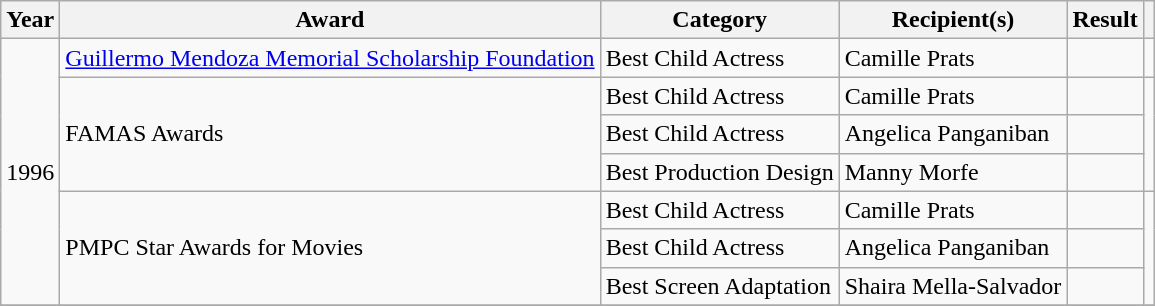<table class="wikitable sortable plainrowheaders">
<tr>
<th scope="col" data-sort-type="date">Year</th>
<th scope="col">Award</th>
<th scope="col">Category</th>
<th scope="col">Recipient(s)</th>
<th scope="col">Result</th>
<th scope="col" class="unsortable"></th>
</tr>
<tr>
<td rowspan="7">1996</td>
<td><a href='#'>Guillermo Mendoza Memorial Scholarship Foundation</a></td>
<td>Best Child Actress</td>
<td>Camille Prats</td>
<td></td>
<td></td>
</tr>
<tr>
<td rowspan="3">FAMAS Awards</td>
<td>Best Child Actress</td>
<td>Camille Prats</td>
<td></td>
<td rowspan="3"></td>
</tr>
<tr>
<td>Best Child Actress</td>
<td>Angelica Panganiban</td>
<td></td>
</tr>
<tr>
<td>Best Production Design</td>
<td>Manny Morfe</td>
<td></td>
</tr>
<tr>
<td rowspan="3">PMPC Star Awards for Movies</td>
<td>Best Child Actress</td>
<td>Camille Prats</td>
<td></td>
<td rowspan="3"></td>
</tr>
<tr>
<td>Best Child Actress</td>
<td>Angelica Panganiban</td>
<td></td>
</tr>
<tr>
<td>Best Screen Adaptation</td>
<td>Shaira Mella-Salvador</td>
<td></td>
</tr>
<tr>
</tr>
</table>
